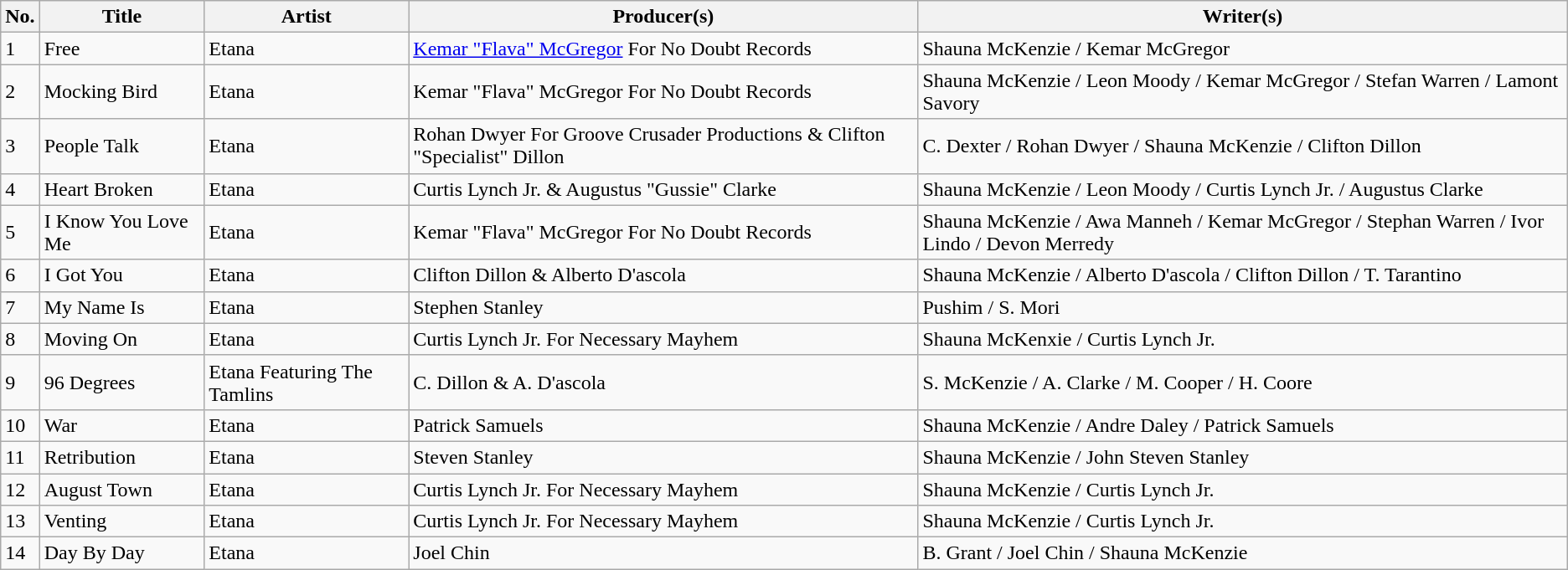<table class="wikitable">
<tr>
<th>No.</th>
<th>Title</th>
<th>Artist</th>
<th>Producer(s)</th>
<th>Writer(s)</th>
</tr>
<tr>
<td>1</td>
<td>Free</td>
<td>Etana</td>
<td><a href='#'>Kemar "Flava" McGregor</a> For No Doubt Records</td>
<td>Shauna McKenzie / Kemar McGregor</td>
</tr>
<tr>
<td>2</td>
<td>Mocking Bird</td>
<td>Etana</td>
<td>Kemar "Flava" McGregor For No Doubt Records</td>
<td>Shauna McKenzie / Leon Moody / Kemar McGregor / Stefan Warren / Lamont Savory</td>
</tr>
<tr>
<td>3</td>
<td>People Talk</td>
<td>Etana</td>
<td>Rohan Dwyer For Groove Crusader Productions & Clifton "Specialist" Dillon</td>
<td>C. Dexter / Rohan Dwyer / Shauna McKenzie / Clifton Dillon</td>
</tr>
<tr>
<td>4</td>
<td>Heart Broken</td>
<td>Etana</td>
<td>Curtis Lynch Jr. & Augustus "Gussie" Clarke</td>
<td>Shauna McKenzie / Leon Moody / Curtis Lynch Jr. / Augustus Clarke</td>
</tr>
<tr>
<td>5</td>
<td>I Know You Love Me</td>
<td>Etana</td>
<td>Kemar "Flava" McGregor For No Doubt Records</td>
<td>Shauna McKenzie / Awa Manneh / Kemar McGregor / Stephan Warren / Ivor Lindo / Devon Merredy</td>
</tr>
<tr>
<td>6</td>
<td>I Got You</td>
<td>Etana</td>
<td>Clifton Dillon & Alberto D'ascola</td>
<td>Shauna McKenzie / Alberto D'ascola / Clifton Dillon / T. Tarantino</td>
</tr>
<tr>
<td>7</td>
<td>My Name Is</td>
<td>Etana</td>
<td>Stephen Stanley</td>
<td>Pushim / S. Mori</td>
</tr>
<tr>
<td>8</td>
<td>Moving On</td>
<td>Etana</td>
<td>Curtis Lynch Jr. For Necessary Mayhem</td>
<td>Shauna McKenxie / Curtis Lynch Jr.</td>
</tr>
<tr>
<td>9</td>
<td>96 Degrees</td>
<td>Etana Featuring The Tamlins</td>
<td>C. Dillon & A. D'ascola</td>
<td>S. McKenzie / A. Clarke / M. Cooper / H. Coore</td>
</tr>
<tr>
<td>10</td>
<td>War</td>
<td>Etana</td>
<td>Patrick Samuels</td>
<td>Shauna McKenzie / Andre Daley / Patrick Samuels</td>
</tr>
<tr>
<td>11</td>
<td>Retribution</td>
<td>Etana</td>
<td>Steven Stanley</td>
<td>Shauna McKenzie / John Steven Stanley</td>
</tr>
<tr>
<td>12</td>
<td>August Town</td>
<td>Etana</td>
<td>Curtis Lynch Jr. For Necessary Mayhem</td>
<td>Shauna McKenzie / Curtis Lynch Jr.</td>
</tr>
<tr>
<td>13</td>
<td>Venting</td>
<td>Etana</td>
<td>Curtis Lynch Jr. For Necessary Mayhem</td>
<td>Shauna McKenzie / Curtis Lynch Jr.</td>
</tr>
<tr>
<td>14</td>
<td>Day By Day</td>
<td>Etana</td>
<td>Joel Chin</td>
<td>B. Grant / Joel Chin / Shauna McKenzie</td>
</tr>
</table>
